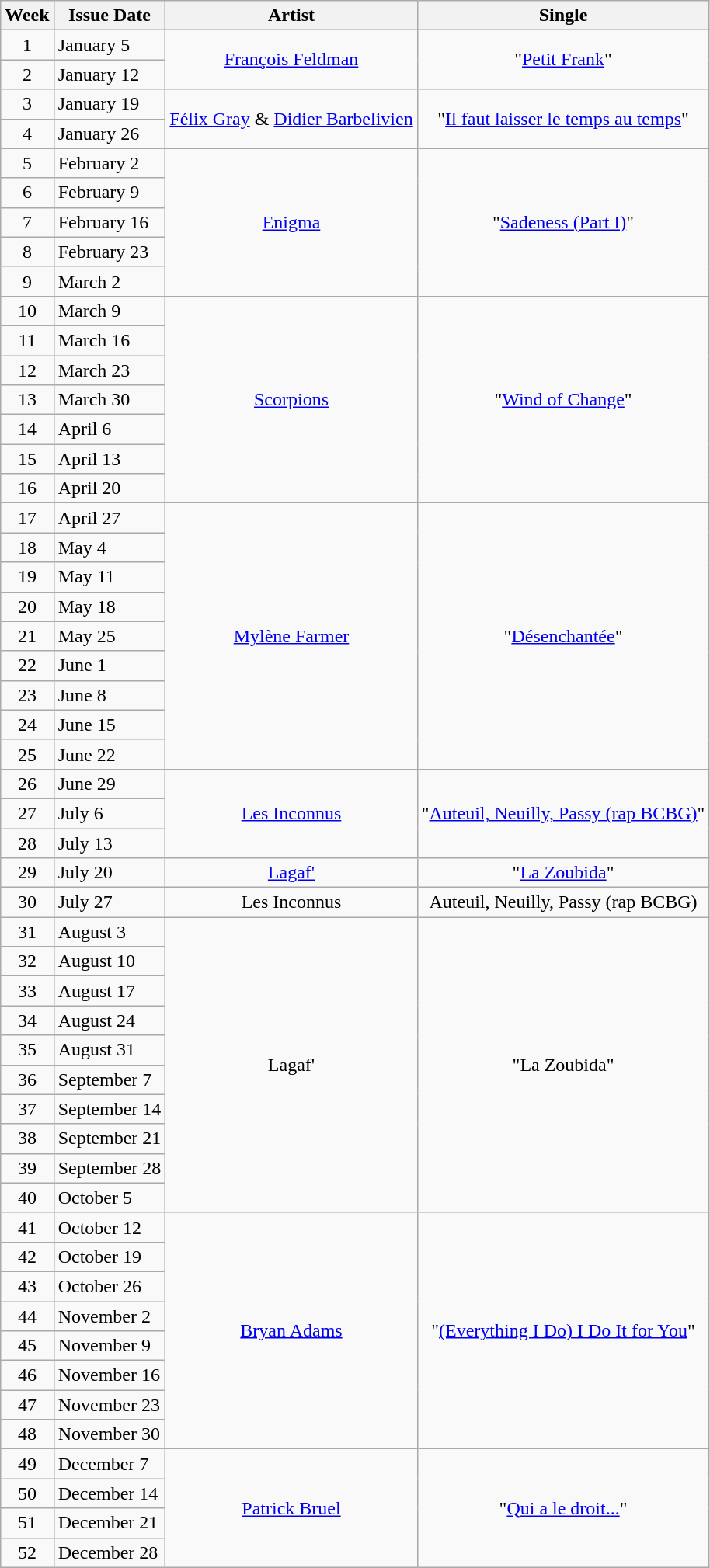<table class="wikitable">
<tr>
<th>Week</th>
<th>Issue Date</th>
<th>Artist</th>
<th>Single</th>
</tr>
<tr>
<td style="text-align: center;">1</td>
<td>January 5</td>
<td rowspan="2" style="text-align: center;"><a href='#'>François Feldman</a></td>
<td rowspan="2" style="text-align: center;">"<a href='#'>Petit Frank</a>"</td>
</tr>
<tr>
<td style="text-align: center;">2</td>
<td>January 12</td>
</tr>
<tr>
<td style="text-align: center;">3</td>
<td>January 19</td>
<td rowspan="2" style="text-align: center;"><a href='#'>Félix Gray</a> & <a href='#'>Didier Barbelivien</a></td>
<td rowspan="2" style="text-align: center;">"<a href='#'>Il faut laisser le temps au temps</a>"</td>
</tr>
<tr>
<td style="text-align: center;">4</td>
<td>January 26</td>
</tr>
<tr>
<td style="text-align: center;">5</td>
<td>February 2</td>
<td rowspan="5" style="text-align: center;"><a href='#'>Enigma</a></td>
<td rowspan="5" style="text-align: center;">"<a href='#'>Sadeness (Part I)</a>"</td>
</tr>
<tr>
<td style="text-align: center;">6</td>
<td>February 9</td>
</tr>
<tr>
<td style="text-align: center;">7</td>
<td>February 16</td>
</tr>
<tr>
<td style="text-align: center;">8</td>
<td>February 23</td>
</tr>
<tr>
<td style="text-align: center;">9</td>
<td>March 2</td>
</tr>
<tr>
<td style="text-align: center;">10</td>
<td>March 9</td>
<td rowspan="7" style="text-align: center;"><a href='#'>Scorpions</a></td>
<td rowspan="7" style="text-align: center;">"<a href='#'>Wind of Change</a>"</td>
</tr>
<tr>
<td style="text-align: center;">11</td>
<td>March 16</td>
</tr>
<tr>
<td style="text-align: center;">12</td>
<td>March 23</td>
</tr>
<tr>
<td style="text-align: center;">13</td>
<td>March 30</td>
</tr>
<tr>
<td style="text-align: center;">14</td>
<td>April 6</td>
</tr>
<tr>
<td style="text-align: center;">15</td>
<td>April 13</td>
</tr>
<tr>
<td style="text-align: center;">16</td>
<td>April 20</td>
</tr>
<tr>
<td style="text-align: center;">17</td>
<td>April 27</td>
<td rowspan="9" style="text-align: center;"><a href='#'>Mylène Farmer</a></td>
<td rowspan="9" style="text-align: center;">"<a href='#'>Désenchantée</a>"</td>
</tr>
<tr>
<td style="text-align: center;">18</td>
<td>May 4</td>
</tr>
<tr>
<td style="text-align: center;">19</td>
<td>May 11</td>
</tr>
<tr>
<td style="text-align: center;">20</td>
<td>May 18</td>
</tr>
<tr>
<td style="text-align: center;">21</td>
<td>May 25</td>
</tr>
<tr>
<td style="text-align: center;">22</td>
<td>June 1</td>
</tr>
<tr>
<td style="text-align: center;">23</td>
<td>June 8</td>
</tr>
<tr>
<td style="text-align: center;">24</td>
<td>June 15</td>
</tr>
<tr>
<td style="text-align: center;">25</td>
<td>June 22</td>
</tr>
<tr>
<td style="text-align: center;">26</td>
<td>June 29</td>
<td rowspan="3" style="text-align: center;"><a href='#'>Les Inconnus</a></td>
<td rowspan="3" style="text-align: center;">"<a href='#'>Auteuil, Neuilly, Passy (rap BCBG)</a>"</td>
</tr>
<tr>
<td style="text-align: center;">27</td>
<td>July 6</td>
</tr>
<tr>
<td style="text-align: center;">28</td>
<td>July 13</td>
</tr>
<tr>
<td style="text-align: center;">29</td>
<td>July 20</td>
<td style="text-align: center;"><a href='#'>Lagaf'</a></td>
<td style="text-align: center;">"<a href='#'>La Zoubida</a>"</td>
</tr>
<tr>
<td style="text-align: center;">30</td>
<td>July 27</td>
<td style="text-align: center;">Les Inconnus</td>
<td style="text-align: center;">Auteuil, Neuilly, Passy (rap BCBG)</td>
</tr>
<tr>
<td style="text-align: center;">31</td>
<td>August 3</td>
<td rowspan="10" style="text-align: center;">Lagaf'</td>
<td rowspan="10" style="text-align: center;">"La Zoubida"</td>
</tr>
<tr>
<td style="text-align: center;">32</td>
<td>August 10</td>
</tr>
<tr>
<td style="text-align: center;">33</td>
<td>August 17</td>
</tr>
<tr>
<td style="text-align: center;">34</td>
<td>August 24</td>
</tr>
<tr>
<td style="text-align: center;">35</td>
<td>August 31</td>
</tr>
<tr>
<td style="text-align: center;">36</td>
<td>September 7</td>
</tr>
<tr>
<td style="text-align: center;">37</td>
<td>September 14</td>
</tr>
<tr>
<td style="text-align: center;">38</td>
<td>September 21</td>
</tr>
<tr>
<td style="text-align: center;">39</td>
<td>September 28</td>
</tr>
<tr>
<td style="text-align: center;">40</td>
<td>October 5</td>
</tr>
<tr>
<td style="text-align: center;">41</td>
<td>October 12</td>
<td rowspan="8" style="text-align: center;"><a href='#'>Bryan Adams</a></td>
<td rowspan="8" style="text-align: center;">"<a href='#'>(Everything I Do) I Do It for You</a>"</td>
</tr>
<tr>
<td style="text-align: center;">42</td>
<td>October 19</td>
</tr>
<tr>
<td style="text-align: center;">43</td>
<td>October 26</td>
</tr>
<tr>
<td style="text-align: center;">44</td>
<td>November 2</td>
</tr>
<tr>
<td style="text-align: center;">45</td>
<td>November 9</td>
</tr>
<tr>
<td style="text-align: center;">46</td>
<td>November 16</td>
</tr>
<tr>
<td style="text-align: center;">47</td>
<td>November 23</td>
</tr>
<tr>
<td style="text-align: center;">48</td>
<td>November 30</td>
</tr>
<tr>
<td style="text-align: center;">49</td>
<td>December 7</td>
<td rowspan="4" style="text-align: center;"><a href='#'>Patrick Bruel</a></td>
<td rowspan="4" style="text-align: center;">"<a href='#'>Qui a le droit...</a>"</td>
</tr>
<tr>
<td style="text-align: center;">50</td>
<td>December 14</td>
</tr>
<tr>
<td style="text-align: center;">51</td>
<td>December 21</td>
</tr>
<tr>
<td style="text-align: center;">52</td>
<td>December 28</td>
</tr>
</table>
